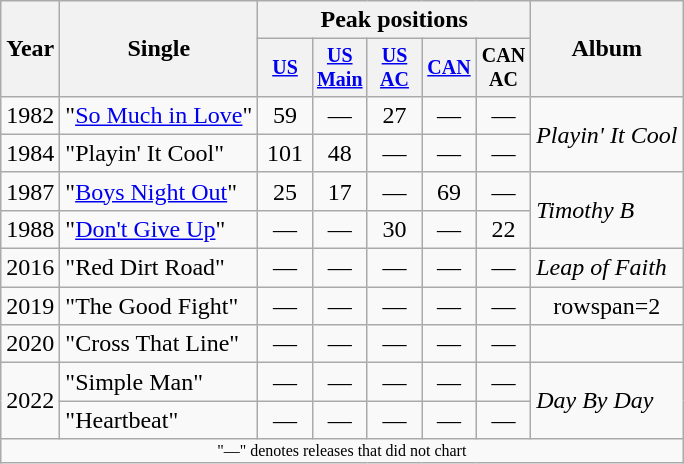<table class="wikitable" style="text-align:center;">
<tr>
<th rowspan="2">Year</th>
<th rowspan="2">Single</th>
<th colspan="5">Peak positions</th>
<th rowspan="2">Album</th>
</tr>
<tr style="font-size:smaller;">
<th style="width:30px;"><a href='#'>US</a><br></th>
<th style="width:30px;"><a href='#'>US Main</a></th>
<th style="width:30px;"><a href='#'>US AC</a></th>
<th style="width:30px;"><a href='#'>CAN</a></th>
<th style="width:30px;">CAN AC</th>
</tr>
<tr>
<td>1982</td>
<td style="text-align:left;">"<a href='#'>So Much in Love</a>"</td>
<td>59</td>
<td>—</td>
<td>27</td>
<td>—</td>
<td>—</td>
<td style="text-align:left;" rowspan="2"><em>Playin' It Cool</em></td>
</tr>
<tr>
<td>1984</td>
<td style="text-align:left;">"Playin' It Cool"</td>
<td>101</td>
<td>48</td>
<td>—</td>
<td>—</td>
<td>—</td>
</tr>
<tr>
<td>1987</td>
<td style="text-align:left;">"<a href='#'>Boys Night Out</a>"</td>
<td>25</td>
<td>17</td>
<td>—</td>
<td>69</td>
<td>—</td>
<td style="text-align:left;" rowspan="2"><em>Timothy B</em></td>
</tr>
<tr>
<td>1988</td>
<td style="text-align:left;">"<a href='#'>Don't Give Up</a>"</td>
<td>—</td>
<td>—</td>
<td>30</td>
<td>—</td>
<td>22</td>
</tr>
<tr>
<td>2016</td>
<td style="text-align:left;">"Red Dirt Road"</td>
<td>—</td>
<td>—</td>
<td>—</td>
<td>—</td>
<td>—</td>
<td style="text-align:left;"><em>Leap of Faith</em></td>
</tr>
<tr>
<td>2019</td>
<td style="text-align:left;">"The Good Fight"<br> </td>
<td>—</td>
<td>—</td>
<td>—</td>
<td>—</td>
<td>—</td>
<td>rowspan=2 </td>
</tr>
<tr>
<td>2020</td>
<td style="text-align:left;">"Cross That Line"</td>
<td>—</td>
<td>—</td>
<td>—</td>
<td>—</td>
<td>—</td>
</tr>
<tr>
<td rowspan=2>2022</td>
<td style="text-align:left;">"Simple Man"</td>
<td>—</td>
<td>—</td>
<td>—</td>
<td>—</td>
<td>—</td>
<td style="text-align:left;" rowspan=2><em>Day By Day</em></td>
</tr>
<tr>
<td style="text-align:left;">"Heartbeat"</td>
<td>—</td>
<td>—</td>
<td>—</td>
<td>—</td>
<td>—</td>
</tr>
<tr>
<td colspan="10" style="font-size:8pt">"—" denotes releases that did not chart</td>
</tr>
</table>
